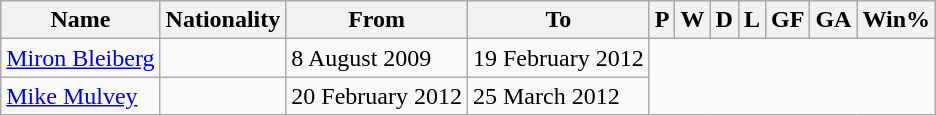<table class="wikitable plainrowheaders sortable" style="text-align:center">
<tr>
<th>Name</th>
<th>Nationality</th>
<th>From</th>
<th class="unsortable">To</th>
<th>P</th>
<th>W</th>
<th>D</th>
<th>L</th>
<th>GF</th>
<th>GA</th>
<th>Win%</th>
</tr>
<tr>
<td scope=row style=text-align:left><a href='#'>Miron Bleiberg</a></td>
<td align=left></td>
<td align=left>8 August 2009</td>
<td align=left>19 February 2012<br></td>
</tr>
<tr>
<td scope=row style=text-align:left><a href='#'>Mike Mulvey</a></td>
<td align=left></td>
<td align=left>20 February 2012</td>
<td align=left>25 March 2012<br></td>
</tr>
</table>
